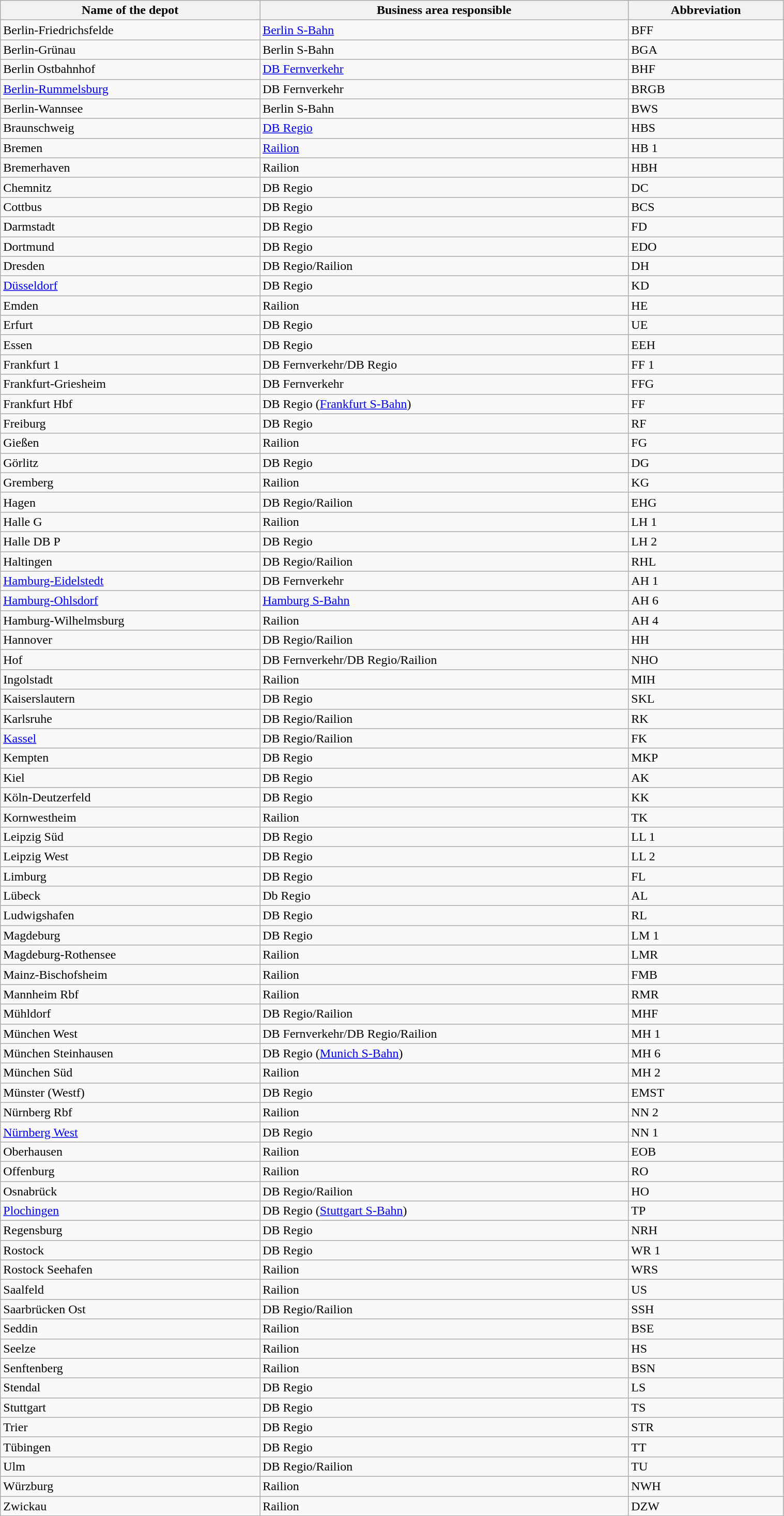<table class="wikitable" width="80%">
<tr>
<th>Name of the depot</th>
<th>Business area responsible</th>
<th>Abbreviation</th>
</tr>
<tr>
<td>Berlin-Friedrichsfelde</td>
<td><a href='#'>Berlin S-Bahn</a></td>
<td>BFF</td>
</tr>
<tr>
<td>Berlin-Grünau</td>
<td>Berlin S-Bahn</td>
<td>BGA</td>
</tr>
<tr>
<td>Berlin Ostbahnhof</td>
<td><a href='#'>DB Fernverkehr</a></td>
<td>BHF</td>
</tr>
<tr>
<td><a href='#'>Berlin-Rummelsburg</a></td>
<td>DB Fernverkehr</td>
<td>BRGB</td>
</tr>
<tr>
<td>Berlin-Wannsee</td>
<td>Berlin S-Bahn</td>
<td>BWS</td>
</tr>
<tr>
<td>Braunschweig</td>
<td><a href='#'>DB Regio</a></td>
<td>HBS</td>
</tr>
<tr>
<td>Bremen</td>
<td><a href='#'>Railion</a></td>
<td>HB 1</td>
</tr>
<tr>
<td>Bremerhaven</td>
<td>Railion</td>
<td>HBH</td>
</tr>
<tr>
<td>Chemnitz</td>
<td>DB Regio</td>
<td>DC</td>
</tr>
<tr>
<td>Cottbus</td>
<td>DB Regio</td>
<td>BCS</td>
</tr>
<tr>
<td>Darmstadt</td>
<td>DB Regio</td>
<td>FD</td>
</tr>
<tr>
<td>Dortmund</td>
<td>DB Regio</td>
<td>EDO</td>
</tr>
<tr>
<td>Dresden</td>
<td>DB Regio/Railion</td>
<td>DH</td>
</tr>
<tr>
<td><a href='#'>Düsseldorf</a></td>
<td>DB Regio</td>
<td>KD</td>
</tr>
<tr>
<td>Emden</td>
<td>Railion</td>
<td>HE</td>
</tr>
<tr>
<td>Erfurt</td>
<td>DB Regio</td>
<td>UE</td>
</tr>
<tr>
<td>Essen</td>
<td>DB Regio</td>
<td>EEH</td>
</tr>
<tr>
<td>Frankfurt 1</td>
<td>DB Fernverkehr/DB Regio</td>
<td>FF 1</td>
</tr>
<tr>
<td>Frankfurt-Griesheim</td>
<td>DB Fernverkehr</td>
<td>FFG</td>
</tr>
<tr>
<td>Frankfurt Hbf</td>
<td>DB Regio (<a href='#'>Frankfurt S-Bahn</a>)</td>
<td>FF</td>
</tr>
<tr>
<td>Freiburg</td>
<td>DB Regio</td>
<td>RF</td>
</tr>
<tr>
<td>Gießen</td>
<td>Railion</td>
<td>FG</td>
</tr>
<tr>
<td>Görlitz</td>
<td>DB Regio</td>
<td>DG</td>
</tr>
<tr>
<td>Gremberg</td>
<td>Railion</td>
<td>KG</td>
</tr>
<tr>
<td>Hagen</td>
<td>DB Regio/Railion</td>
<td>EHG</td>
</tr>
<tr>
<td>Halle G</td>
<td>Railion</td>
<td>LH 1</td>
</tr>
<tr>
<td>Halle DB P</td>
<td>DB Regio</td>
<td>LH 2</td>
</tr>
<tr>
<td>Haltingen</td>
<td>DB Regio/Railion</td>
<td>RHL</td>
</tr>
<tr>
<td><a href='#'>Hamburg-Eidelstedt</a></td>
<td>DB Fernverkehr</td>
<td>AH 1</td>
</tr>
<tr>
<td><a href='#'>Hamburg-Ohlsdorf</a></td>
<td><a href='#'>Hamburg S-Bahn</a></td>
<td>AH 6</td>
</tr>
<tr>
<td>Hamburg-Wilhelmsburg</td>
<td>Railion</td>
<td>AH 4</td>
</tr>
<tr>
<td>Hannover</td>
<td>DB Regio/Railion</td>
<td>HH</td>
</tr>
<tr>
<td>Hof</td>
<td>DB Fernverkehr/DB Regio/Railion</td>
<td>NHO</td>
</tr>
<tr>
<td>Ingolstadt</td>
<td>Railion</td>
<td>MIH</td>
</tr>
<tr>
<td>Kaiserslautern</td>
<td>DB Regio</td>
<td>SKL</td>
</tr>
<tr>
<td>Karlsruhe</td>
<td>DB Regio/Railion</td>
<td>RK</td>
</tr>
<tr>
<td><a href='#'>Kassel</a></td>
<td>DB Regio/Railion</td>
<td>FK</td>
</tr>
<tr>
<td>Kempten</td>
<td>DB Regio</td>
<td>MKP</td>
</tr>
<tr>
<td>Kiel</td>
<td>DB Regio</td>
<td>AK</td>
</tr>
<tr>
<td>Köln-Deutzerfeld</td>
<td>DB Regio</td>
<td>KK</td>
</tr>
<tr>
<td>Kornwestheim</td>
<td>Railion</td>
<td>TK</td>
</tr>
<tr>
<td>Leipzig Süd</td>
<td>DB Regio</td>
<td>LL 1</td>
</tr>
<tr>
<td>Leipzig West</td>
<td>DB Regio</td>
<td>LL 2</td>
</tr>
<tr>
<td>Limburg</td>
<td>DB Regio</td>
<td>FL</td>
</tr>
<tr>
<td>Lübeck</td>
<td>Db Regio</td>
<td>AL</td>
</tr>
<tr>
<td>Ludwigshafen</td>
<td>DB Regio</td>
<td>RL</td>
</tr>
<tr>
<td>Magdeburg</td>
<td>DB Regio</td>
<td>LM 1</td>
</tr>
<tr>
<td>Magdeburg-Rothensee</td>
<td>Railion</td>
<td>LMR</td>
</tr>
<tr>
<td>Mainz-Bischofsheim</td>
<td>Railion</td>
<td>FMB</td>
</tr>
<tr>
<td>Mannheim Rbf</td>
<td>Railion</td>
<td>RMR</td>
</tr>
<tr>
<td>Mühldorf</td>
<td>DB Regio/Railion</td>
<td>MHF</td>
</tr>
<tr>
<td>München West</td>
<td>DB Fernverkehr/DB Regio/Railion</td>
<td>MH 1</td>
</tr>
<tr>
<td>München Steinhausen</td>
<td>DB Regio (<a href='#'>Munich S-Bahn</a>)</td>
<td>MH 6</td>
</tr>
<tr>
<td>München Süd</td>
<td>Railion</td>
<td>MH 2</td>
</tr>
<tr>
<td>Münster (Westf)</td>
<td>DB Regio</td>
<td>EMST</td>
</tr>
<tr>
<td>Nürnberg Rbf</td>
<td>Railion</td>
<td>NN 2</td>
</tr>
<tr>
<td><a href='#'>Nürnberg West</a></td>
<td>DB Regio</td>
<td>NN 1</td>
</tr>
<tr>
<td>Oberhausen</td>
<td>Railion</td>
<td>EOB</td>
</tr>
<tr>
<td>Offenburg</td>
<td>Railion</td>
<td>RO</td>
</tr>
<tr>
<td>Osnabrück</td>
<td>DB Regio/Railion</td>
<td>HO</td>
</tr>
<tr>
<td><a href='#'>Plochingen</a></td>
<td>DB Regio (<a href='#'>Stuttgart S-Bahn</a>)</td>
<td>TP</td>
</tr>
<tr>
<td>Regensburg</td>
<td>DB Regio</td>
<td>NRH</td>
</tr>
<tr>
<td>Rostock</td>
<td>DB Regio</td>
<td>WR 1</td>
</tr>
<tr>
<td>Rostock Seehafen</td>
<td>Railion</td>
<td>WRS</td>
</tr>
<tr>
<td>Saalfeld</td>
<td>Railion</td>
<td>US</td>
</tr>
<tr>
<td>Saarbrücken Ost</td>
<td>DB Regio/Railion</td>
<td>SSH</td>
</tr>
<tr>
<td>Seddin</td>
<td>Railion</td>
<td>BSE</td>
</tr>
<tr>
<td>Seelze</td>
<td>Railion</td>
<td>HS</td>
</tr>
<tr>
<td>Senftenberg</td>
<td>Railion</td>
<td>BSN</td>
</tr>
<tr>
<td>Stendal</td>
<td>DB Regio</td>
<td>LS</td>
</tr>
<tr>
<td>Stuttgart</td>
<td>DB Regio</td>
<td>TS</td>
</tr>
<tr>
<td>Trier</td>
<td>DB Regio</td>
<td>STR</td>
</tr>
<tr>
<td>Tübingen</td>
<td>DB Regio</td>
<td>TT</td>
</tr>
<tr>
<td>Ulm</td>
<td>DB Regio/Railion</td>
<td>TU</td>
</tr>
<tr>
<td>Würzburg</td>
<td>Railion</td>
<td>NWH</td>
</tr>
<tr>
<td>Zwickau</td>
<td>Railion</td>
<td>DZW</td>
</tr>
<tr>
</tr>
</table>
